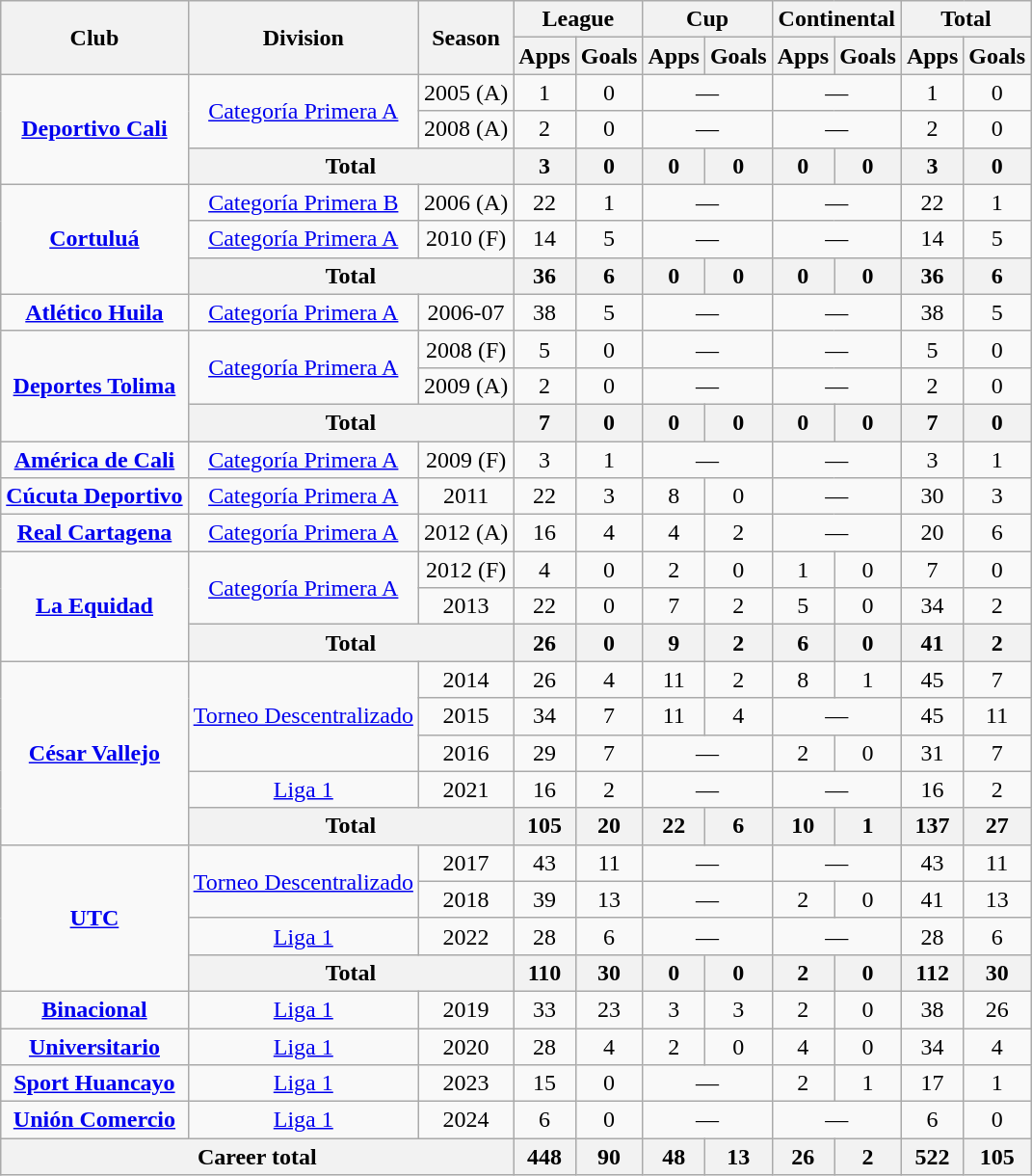<table class="wikitable" style="text-align: center;">
<tr>
<th rowspan="2">Club</th>
<th rowspan="2">Division</th>
<th rowspan="2">Season</th>
<th colspan="2">League</th>
<th colspan="2">Cup</th>
<th colspan="2">Continental</th>
<th colspan="2">Total</th>
</tr>
<tr>
<th>Apps</th>
<th>Goals</th>
<th>Apps</th>
<th>Goals</th>
<th>Apps</th>
<th>Goals</th>
<th>Apps</th>
<th>Goals</th>
</tr>
<tr>
<td rowspan="3"><strong><a href='#'>Deportivo Cali</a></strong></td>
<td rowspan="2"><a href='#'>Categoría Primera A</a></td>
<td>2005 (A)</td>
<td>1</td>
<td>0</td>
<td colspan="2">—</td>
<td colspan="2">—</td>
<td>1</td>
<td>0</td>
</tr>
<tr>
<td>2008 (A)</td>
<td>2</td>
<td>0</td>
<td colspan="2">—</td>
<td colspan="2">—</td>
<td>2</td>
<td>0</td>
</tr>
<tr>
<th colspan="2">Total</th>
<th>3</th>
<th>0</th>
<th>0</th>
<th>0</th>
<th>0</th>
<th>0</th>
<th>3</th>
<th>0</th>
</tr>
<tr>
<td rowspan="3" valign=center><strong><a href='#'>Cortuluá</a></strong></td>
<td valign="center"><a href='#'>Categoría Primera B</a></td>
<td>2006 (A)</td>
<td>22</td>
<td>1</td>
<td colspan="2">—</td>
<td colspan="2">—</td>
<td>22</td>
<td>1</td>
</tr>
<tr>
<td><a href='#'>Categoría Primera A</a></td>
<td>2010 (F)</td>
<td>14</td>
<td>5</td>
<td colspan="2">—</td>
<td colspan="2">—</td>
<td>14</td>
<td>5</td>
</tr>
<tr>
<th colspan="2">Total</th>
<th>36</th>
<th>6</th>
<th>0</th>
<th>0</th>
<th>0</th>
<th>0</th>
<th>36</th>
<th>6</th>
</tr>
<tr>
<td><strong><a href='#'>Atlético Huila</a></strong></td>
<td><a href='#'>Categoría Primera A</a></td>
<td>2006-07</td>
<td>38</td>
<td>5</td>
<td colspan="2">—</td>
<td colspan="2">—</td>
<td>38</td>
<td>5</td>
</tr>
<tr>
<td rowspan="3" valign=center><strong><a href='#'>Deportes Tolima</a></strong></td>
<td rowspan="2" valign="center"><a href='#'>Categoría Primera A</a></td>
<td>2008 (F)</td>
<td>5</td>
<td>0</td>
<td colspan="2">—</td>
<td colspan="2">—</td>
<td>5</td>
<td>0</td>
</tr>
<tr>
<td>2009 (A)</td>
<td>2</td>
<td>0</td>
<td colspan="2">—</td>
<td colspan="2">—</td>
<td>2</td>
<td>0</td>
</tr>
<tr>
<th colspan="2">Total</th>
<th>7</th>
<th>0</th>
<th>0</th>
<th>0</th>
<th>0</th>
<th>0</th>
<th>7</th>
<th>0</th>
</tr>
<tr>
<td valign=center><strong><a href='#'>América de Cali</a></strong></td>
<td valign="center"><a href='#'>Categoría Primera A</a></td>
<td>2009 (F)</td>
<td>3</td>
<td>1</td>
<td colspan="2">—</td>
<td colspan="2">—</td>
<td>3</td>
<td>1</td>
</tr>
<tr>
<td valign=center><strong><a href='#'>Cúcuta Deportivo</a></strong></td>
<td valign="center"><a href='#'>Categoría Primera A</a></td>
<td>2011</td>
<td>22</td>
<td>3</td>
<td>8</td>
<td>0</td>
<td colspan="2">—</td>
<td>30</td>
<td>3</td>
</tr>
<tr>
<td valign=center><strong><a href='#'>Real Cartagena</a></strong></td>
<td valign="center"><a href='#'>Categoría Primera A</a></td>
<td>2012 (A)</td>
<td>16</td>
<td>4</td>
<td>4</td>
<td>2</td>
<td colspan="2">—</td>
<td>20</td>
<td>6</td>
</tr>
<tr>
<td rowspan="3" valign=center><strong><a href='#'>La Equidad</a></strong></td>
<td rowspan="2" valign="center"><a href='#'>Categoría Primera A</a></td>
<td>2012 (F)</td>
<td>4</td>
<td>0</td>
<td>2</td>
<td>0</td>
<td>1</td>
<td>0</td>
<td>7</td>
<td>0</td>
</tr>
<tr>
<td>2013</td>
<td>22</td>
<td>0</td>
<td>7</td>
<td>2</td>
<td>5</td>
<td>0</td>
<td>34</td>
<td>2</td>
</tr>
<tr>
<th colspan="2">Total</th>
<th>26</th>
<th>0</th>
<th>9</th>
<th>2</th>
<th>6</th>
<th>0</th>
<th>41</th>
<th>2</th>
</tr>
<tr>
<td rowspan="5" valign=center><strong><a href='#'>César Vallejo</a></strong></td>
<td rowspan="3" valign="center"><a href='#'>Torneo Descentralizado</a></td>
<td>2014</td>
<td>26</td>
<td>4</td>
<td>11</td>
<td>2</td>
<td>8</td>
<td>1</td>
<td>45</td>
<td>7</td>
</tr>
<tr>
<td>2015</td>
<td>34</td>
<td>7</td>
<td>11</td>
<td>4</td>
<td colspan="2">—</td>
<td>45</td>
<td>11</td>
</tr>
<tr>
<td>2016</td>
<td>29</td>
<td>7</td>
<td colspan="2">—</td>
<td>2</td>
<td>0</td>
<td>31</td>
<td>7</td>
</tr>
<tr>
<td valign="center"><a href='#'>Liga 1</a></td>
<td>2021</td>
<td>16</td>
<td>2</td>
<td colspan="2">—</td>
<td colspan="2">—</td>
<td>16</td>
<td>2</td>
</tr>
<tr>
<th colspan="2">Total</th>
<th>105</th>
<th>20</th>
<th>22</th>
<th>6</th>
<th>10</th>
<th>1</th>
<th>137</th>
<th>27</th>
</tr>
<tr>
<td rowspan="4" valign=center><strong><a href='#'>UTC</a></strong></td>
<td rowspan="2" valign="center"><a href='#'>Torneo Descentralizado</a></td>
<td>2017</td>
<td>43</td>
<td>11</td>
<td colspan="2">—</td>
<td colspan="2">—</td>
<td>43</td>
<td>11</td>
</tr>
<tr>
<td>2018</td>
<td>39</td>
<td>13</td>
<td colspan="2">—</td>
<td>2</td>
<td>0</td>
<td>41</td>
<td>13</td>
</tr>
<tr>
<td valign="center"><a href='#'>Liga 1</a></td>
<td>2022</td>
<td>28</td>
<td>6</td>
<td colspan="2">—</td>
<td colspan="2">—</td>
<td>28</td>
<td>6</td>
</tr>
<tr>
<th colspan="2">Total</th>
<th>110</th>
<th>30</th>
<th>0</th>
<th>0</th>
<th>2</th>
<th>0</th>
<th>112</th>
<th>30</th>
</tr>
<tr>
<td valign=center><strong><a href='#'>Binacional</a></strong></td>
<td valign="center"><a href='#'>Liga 1</a></td>
<td>2019</td>
<td>33</td>
<td>23</td>
<td>3</td>
<td>3</td>
<td>2</td>
<td>0</td>
<td>38</td>
<td>26</td>
</tr>
<tr>
<td><strong><a href='#'>Universitario</a></strong></td>
<td><a href='#'>Liga 1</a></td>
<td>2020</td>
<td>28</td>
<td>4</td>
<td>2</td>
<td>0</td>
<td>4</td>
<td>0</td>
<td>34</td>
<td>4</td>
</tr>
<tr>
<td><strong><a href='#'>Sport Huancayo</a></strong></td>
<td><a href='#'>Liga 1</a></td>
<td>2023</td>
<td>15</td>
<td>0</td>
<td colspan="2">—</td>
<td>2</td>
<td>1</td>
<td>17</td>
<td>1</td>
</tr>
<tr>
<td><strong><a href='#'>Unión Comercio</a></strong></td>
<td><a href='#'>Liga 1</a></td>
<td>2024</td>
<td>6</td>
<td>0</td>
<td colspan="2">—</td>
<td colspan="2">—</td>
<td>6</td>
<td>0</td>
</tr>
<tr>
<th colspan="3">Career total</th>
<th>448</th>
<th>90</th>
<th>48</th>
<th>13</th>
<th>26</th>
<th>2</th>
<th>522</th>
<th>105</th>
</tr>
</table>
